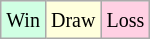<table class="wikitable">
<tr>
<td style="background:#d0ffe3;"><small>Win</small></td>
<td style="background:#ffd;"><small>Draw</small></td>
<td style="background:#ffd0e3;"><small>Loss</small></td>
</tr>
</table>
